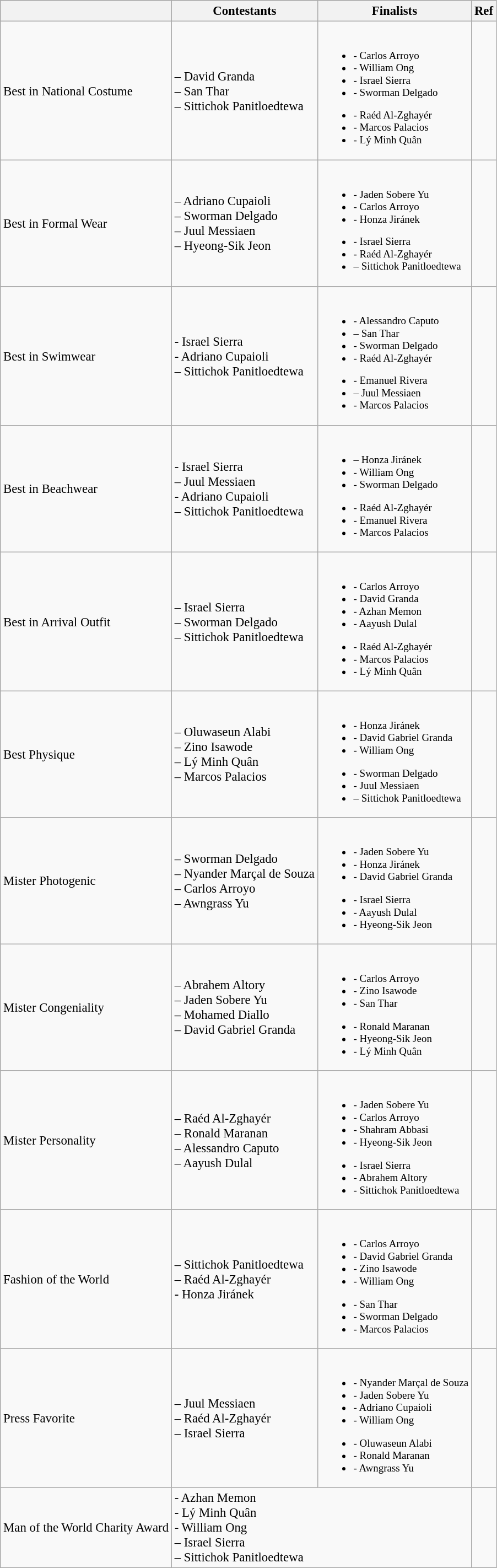<table class="wikitable"  style="font-size: 95%;">
<tr style="background:#CCCCCC; text-align:center">
<th></th>
<th>Contestants</th>
<th>Finalists</th>
<th>Ref</th>
</tr>
<tr>
<td>Best in National Costume</td>
<td>  – David Granda <br>   – San Thar <br>   – Sittichok Panitloedtewa</td>
<td><small><br>
<ul><li> - Carlos Arroyo</li><li> - William Ong</li><li> - Israel Sierra</li><li> - Sworman Delgado</li></ul><ul><li> - Raéd Al-Zghayér</li><li> - Marcos Palacios</li><li> - Lý Minh Quân</li></ul></small></td>
<td></td>
</tr>
<tr>
<td>Best in Formal Wear</td>
<td>  – Adriano Cupaioli <br>   – Sworman Delgado <br>   – Juul Messiaen <br>   – Hyeong-Sik Jeon</td>
<td><small><br>
<ul><li> - Jaden Sobere Yu</li><li> - Carlos Arroyo</li><li> - Honza Jiránek</li></ul><ul><li> - Israel Sierra</li><li> - Raéd Al-Zghayér</li><li> – Sittichok Panitloedtewa</li></ul></small></td>
<td></td>
</tr>
<tr>
<td>Best in Swimwear</td>
<td>  - Israel Sierra <br>   - Adriano Cupaioli <br>   – Sittichok Panitloedtewa</td>
<td><small><br>
<ul><li> - Alessandro Caputo</li><li> – San Thar</li><li> - Sworman Delgado</li><li> - Raéd Al-Zghayér</li></ul><ul><li> - Emanuel Rivera</li><li> – Juul Messiaen</li><li> - Marcos Palacios</li></ul></small></td>
<td></td>
</tr>
<tr>
<td>Best in Beachwear</td>
<td>  - Israel Sierra <br>   – Juul Messiaen <br>   - Adriano Cupaioli <br>   – Sittichok Panitloedtewa</td>
<td><small><br>
<ul><li> – Honza Jiránek</li><li> - William Ong</li><li> - Sworman Delgado</li></ul><ul><li> - Raéd Al-Zghayér</li><li> - Emanuel Rivera</li><li> - Marcos Palacios</li></ul></small></td>
<td></td>
</tr>
<tr>
<td>Best in Arrival Outfit</td>
<td>  – Israel Sierra <br>   – Sworman Delgado <br>   – Sittichok Panitloedtewa</td>
<td><small><br>
<ul><li> - Carlos Arroyo</li><li> - David Granda</li><li> - Azhan Memon</li><li> - Aayush Dulal</li></ul><ul><li> - Raéd Al-Zghayér</li><li> - Marcos Palacios</li><li> - Lý Minh Quân</li></ul></small></td>
<td></td>
</tr>
<tr>
<td>Best Physique</td>
<td>  – Oluwaseun Alabi <br>   – Zino Isawode <br>   – Lý Minh Quân <br>   – Marcos Palacios</td>
<td><small><br>
<ul><li> - Honza Jiránek</li><li> - David Gabriel Granda</li><li> - William Ong</li></ul><ul><li> - Sworman Delgado</li><li> - Juul Messiaen</li><li> – Sittichok Panitloedtewa</li></ul></small></td>
<td></td>
</tr>
<tr>
<td>Mister Photogenic</td>
<td>  – Sworman Delgado <br>   – Nyander Marçal de Souza <br>   – Carlos Arroyo <br>   – Awngrass Yu</td>
<td><small><br>
<ul><li> - Jaden Sobere Yu</li><li> - Honza Jiránek</li><li> - David Gabriel Granda</li></ul><ul><li> - Israel Sierra</li><li> - Aayush Dulal</li><li> - Hyeong-Sik Jeon</li></ul></small></td>
<td></td>
</tr>
<tr>
<td>Mister Congeniality</td>
<td>  – Abrahem Altory <br>   – Jaden Sobere Yu <br>   – Mohamed Diallo <br>   – David Gabriel Granda</td>
<td><small><br>
<ul><li> - Carlos Arroyo</li><li> - Zino Isawode</li><li> - San Thar</li></ul><ul><li> - Ronald Maranan</li><li> - Hyeong-Sik Jeon</li><li> - Lý Minh Quân</li></ul></small></td>
<td></td>
</tr>
<tr>
<td>Mister Personality</td>
<td>  – Raéd Al-Zghayér <br>   – Ronald Maranan <br>   – Alessandro Caputo <br>   – Aayush Dulal</td>
<td><small><br>
<ul><li> - Jaden Sobere Yu</li><li> - Carlos Arroyo</li><li> - Shahram Abbasi</li><li> - Hyeong-Sik Jeon</li></ul><ul><li> - Israel Sierra</li><li> - Abrahem Altory</li><li> - Sittichok Panitloedtewa</li></ul></small></td>
<td></td>
</tr>
<tr>
<td>Fashion of the World</td>
<td>  – Sittichok Panitloedtewa <br>   – Raéd Al-Zghayér <br>   - Honza Jiránek</td>
<td><small><br>
<ul><li> - Carlos Arroyo</li><li> - David Gabriel Granda</li><li> - Zino Isawode</li><li> - William Ong</li></ul><ul><li> - San Thar</li><li> - Sworman Delgado</li><li> - Marcos Palacios</li></ul></small></td>
<td></td>
</tr>
<tr>
<td>Press Favorite</td>
<td>  – Juul Messiaen <br>   – Raéd Al-Zghayér <br>   – Israel Sierra</td>
<td><small><br>
<ul><li> - Nyander Marçal de Souza</li><li> - Jaden Sobere Yu</li><li> - Adriano Cupaioli</li><li> - William Ong</li></ul><ul><li> - Oluwaseun Alabi</li><li> - Ronald Maranan</li><li> - Awngrass Yu</li></ul></small></td>
<td></td>
</tr>
<tr>
<td>Man of the World Charity Award</td>
<td colspan="2">  - Azhan Memon <br>   - Lý Minh Quân <br>   - William Ong <br>   – Israel Sierra <br>   – Sittichok Panitloedtewa</td>
<td></td>
</tr>
</table>
